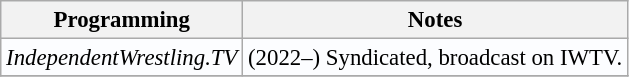<table class="wikitable" style="background:#fcfdff; font-size:95%;">
<tr>
<th>Programming</th>
<th>Notes</th>
</tr>
<tr>
<td><em>IndependentWrestling.TV</em></td>
<td>(2022–) Syndicated, broadcast on IWTV.</td>
</tr>
<tr>
</tr>
</table>
